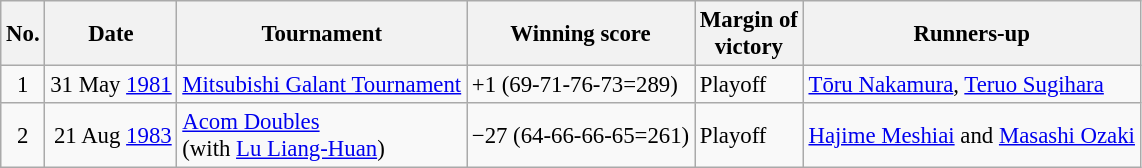<table class="wikitable" style="font-size:95%;">
<tr>
<th>No.</th>
<th>Date</th>
<th>Tournament</th>
<th>Winning score</th>
<th>Margin of<br>victory</th>
<th>Runners-up</th>
</tr>
<tr>
<td align=center>1</td>
<td align=right>31 May <a href='#'>1981</a></td>
<td><a href='#'>Mitsubishi Galant Tournament</a></td>
<td>+1 (69-71-76-73=289)</td>
<td>Playoff</td>
<td> <a href='#'>Tōru Nakamura</a>,  <a href='#'>Teruo Sugihara</a></td>
</tr>
<tr>
<td align=center>2</td>
<td align=right>21 Aug <a href='#'>1983</a></td>
<td><a href='#'>Acom Doubles</a><br>(with  <a href='#'>Lu Liang-Huan</a>)</td>
<td>−27 (64-66-66-65=261)</td>
<td>Playoff</td>
<td> <a href='#'>Hajime Meshiai</a> and  <a href='#'>Masashi Ozaki</a></td>
</tr>
</table>
